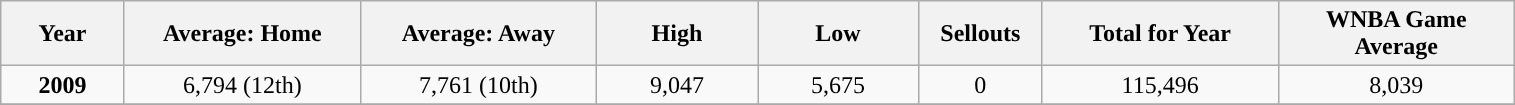<table class="wikitable">
<tr>
<th width=75>Year</th>
<th width=150>Average: Home</th>
<th width=150>Average: Away</th>
<th width=100>High</th>
<th width=100>Low</th>
<th width=75>Sellouts</th>
<th width=150>Total for Year</th>
<th width=150>WNBA Game Average</th>
</tr>
<tr align="center">
<td><strong>2009</strong></td>
<td>6,794 (12th)</td>
<td>7,761 (10th)</td>
<td>9,047</td>
<td>5,675</td>
<td>0</td>
<td>115,496</td>
<td>8,039</td>
</tr>
<tr>
</tr>
</table>
